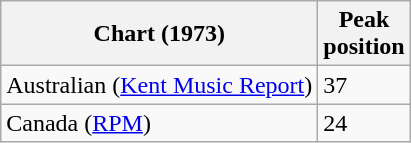<table class="wikitable sortable plainrowheaders">
<tr>
<th scope="col">Chart (1973)</th>
<th scope="col">Peak<br>position</th>
</tr>
<tr>
<td>Australian (<a href='#'>Kent Music Report</a>)</td>
<td>37</td>
</tr>
<tr>
<td>Canada (<a href='#'>RPM</a>)</td>
<td>24</td>
</tr>
</table>
